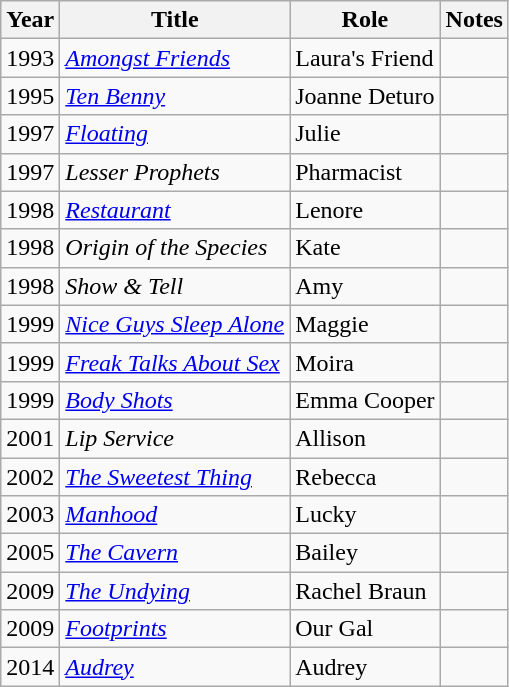<table class="wikitable sortable">
<tr>
<th>Year</th>
<th>Title</th>
<th>Role</th>
<th>Notes</th>
</tr>
<tr>
<td>1993</td>
<td><em><a href='#'>Amongst Friends</a></em></td>
<td>Laura's Friend</td>
<td></td>
</tr>
<tr>
<td>1995</td>
<td><em><a href='#'>Ten Benny</a></em></td>
<td>Joanne Deturo</td>
<td></td>
</tr>
<tr>
<td>1997</td>
<td><a href='#'><em>Floating</em></a></td>
<td>Julie</td>
<td></td>
</tr>
<tr>
<td>1997</td>
<td><em>Lesser Prophets</em></td>
<td>Pharmacist</td>
<td></td>
</tr>
<tr>
<td>1998</td>
<td><a href='#'><em>Restaurant</em></a></td>
<td>Lenore</td>
<td></td>
</tr>
<tr>
<td>1998</td>
<td><em>Origin of the Species</em></td>
<td>Kate</td>
<td></td>
</tr>
<tr>
<td>1998</td>
<td><em>Show & Tell</em></td>
<td>Amy</td>
<td></td>
</tr>
<tr>
<td>1999</td>
<td><em><a href='#'>Nice Guys Sleep Alone</a></em></td>
<td>Maggie</td>
<td></td>
</tr>
<tr>
<td>1999</td>
<td><em><a href='#'>Freak Talks About Sex</a></em></td>
<td>Moira</td>
<td></td>
</tr>
<tr>
<td>1999</td>
<td><a href='#'><em>Body Shots</em></a></td>
<td>Emma Cooper</td>
<td></td>
</tr>
<tr>
<td>2001</td>
<td><em>Lip Service</em></td>
<td>Allison</td>
<td></td>
</tr>
<tr>
<td>2002</td>
<td><em><a href='#'>The Sweetest Thing</a></em></td>
<td>Rebecca</td>
<td></td>
</tr>
<tr>
<td>2003</td>
<td><a href='#'><em>Manhood</em></a></td>
<td>Lucky</td>
<td></td>
</tr>
<tr>
<td>2005</td>
<td><a href='#'><em>The Cavern</em></a></td>
<td>Bailey</td>
<td></td>
</tr>
<tr>
<td>2009</td>
<td><em><a href='#'>The Undying</a></em></td>
<td>Rachel Braun</td>
<td></td>
</tr>
<tr>
<td>2009</td>
<td><em><a href='#'>Footprints</a></em></td>
<td>Our Gal</td>
<td></td>
</tr>
<tr>
<td>2014</td>
<td><a href='#'><em>Audrey</em></a></td>
<td>Audrey</td>
<td></td>
</tr>
</table>
